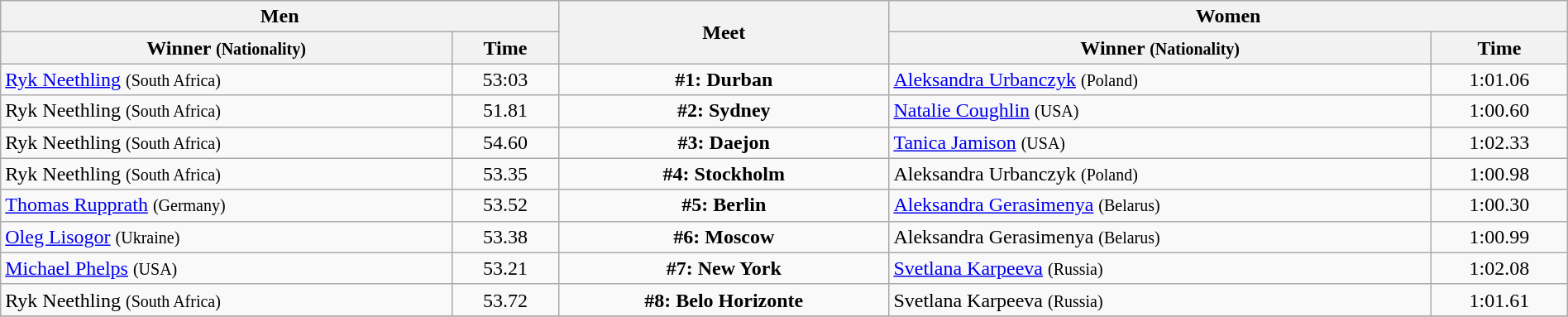<table class=wikitable width=100%>
<tr>
<th colspan="2">Men</th>
<th rowspan="2">Meet</th>
<th colspan="2">Women</th>
</tr>
<tr>
<th>Winner <small>(Nationality)</small></th>
<th>Time</th>
<th>Winner <small>(Nationality)</small></th>
<th>Time</th>
</tr>
<tr>
<td> <a href='#'>Ryk Neethling</a> <small>(South Africa)</small></td>
<td align=center>53:03</td>
<td align=center><strong>#1: Durban</strong></td>
<td> <a href='#'>Aleksandra Urbanczyk</a> <small>(Poland)</small></td>
<td align=center>1:01.06</td>
</tr>
<tr>
<td> Ryk Neethling <small>(South Africa)</small></td>
<td align=center>51.81</td>
<td align=center><strong>#2: Sydney</strong></td>
<td> <a href='#'>Natalie Coughlin</a> <small>(USA)</small></td>
<td align=center>1:00.60</td>
</tr>
<tr>
<td> Ryk Neethling <small>(South Africa)</small></td>
<td align=center>54.60</td>
<td align=center><strong>#3: Daejon</strong></td>
<td> <a href='#'>Tanica Jamison</a> <small>(USA)</small></td>
<td align=center>1:02.33</td>
</tr>
<tr>
<td> Ryk Neethling <small>(South Africa)</small></td>
<td align=center>53.35</td>
<td align=center><strong>#4: Stockholm</strong></td>
<td> Aleksandra Urbanczyk <small>(Poland)</small></td>
<td align=center>1:00.98</td>
</tr>
<tr>
<td> <a href='#'>Thomas Rupprath</a> <small>(Germany)</small></td>
<td align=center>53.52</td>
<td align=center><strong>#5: Berlin</strong></td>
<td> <a href='#'>Aleksandra Gerasimenya</a> <small>(Belarus)</small></td>
<td align=center>1:00.30</td>
</tr>
<tr>
<td> <a href='#'>Oleg Lisogor</a> <small>(Ukraine)</small></td>
<td align=center>53.38</td>
<td align=center><strong>#6: Moscow</strong></td>
<td> Aleksandra Gerasimenya <small>(Belarus)</small></td>
<td align=center>1:00.99</td>
</tr>
<tr>
<td> <a href='#'>Michael Phelps</a> <small>(USA)</small></td>
<td align=center>53.21</td>
<td align=center><strong>#7: New York</strong></td>
<td> <a href='#'>Svetlana Karpeeva</a> <small>(Russia)</small></td>
<td align=center>1:02.08</td>
</tr>
<tr>
<td> Ryk Neethling <small>(South Africa)</small></td>
<td align=center>53.72</td>
<td align=center><strong>#8: Belo Horizonte</strong></td>
<td> Svetlana Karpeeva <small>(Russia)</small></td>
<td align=center>1:01.61</td>
</tr>
<tr>
</tr>
</table>
